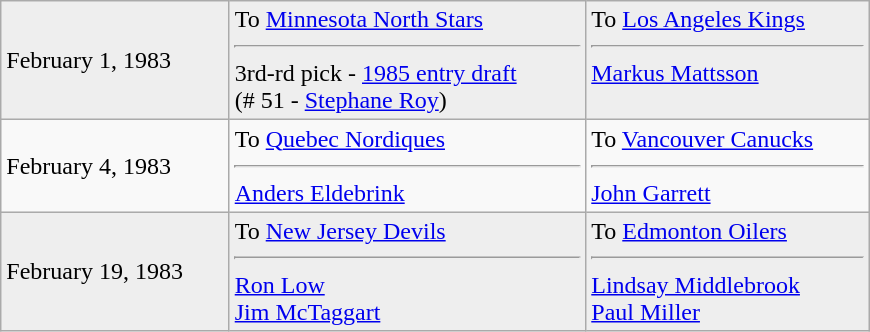<table class="wikitable" style="border:1px solid #999; width:580px;">
<tr style="background:#eee;">
<td>February 1, 1983</td>
<td valign="top">To <a href='#'>Minnesota North Stars</a><hr>3rd-rd pick - <a href='#'>1985 entry draft</a><br>(# 51 - <a href='#'>Stephane Roy</a>)</td>
<td valign="top">To <a href='#'>Los Angeles Kings</a><hr><a href='#'>Markus Mattsson</a></td>
</tr>
<tr>
<td>February 4, 1983</td>
<td valign="top">To <a href='#'>Quebec Nordiques</a><hr><a href='#'>Anders Eldebrink</a></td>
<td valign="top">To <a href='#'>Vancouver Canucks</a><hr><a href='#'>John Garrett</a></td>
</tr>
<tr style="background:#eee;">
<td>February 19, 1983</td>
<td valign="top">To <a href='#'>New Jersey Devils</a><hr><a href='#'>Ron Low</a><br><a href='#'>Jim McTaggart</a></td>
<td valign="top">To <a href='#'>Edmonton Oilers</a><hr><a href='#'>Lindsay Middlebrook</a><br><a href='#'>Paul Miller</a></td>
</tr>
</table>
